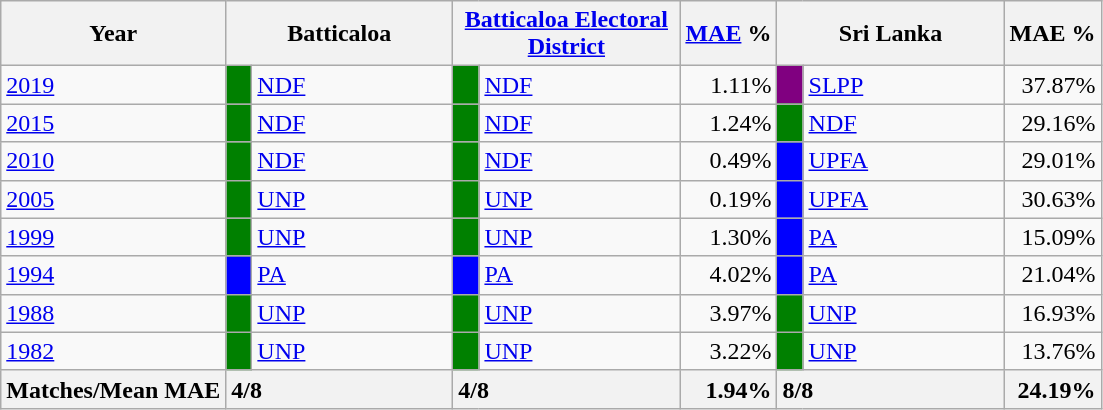<table class="wikitable">
<tr>
<th>Year</th>
<th colspan="2" width="144px">Batticaloa</th>
<th colspan="2" width="144px"><a href='#'>Batticaloa Electoral District</a></th>
<th><a href='#'>MAE</a> %</th>
<th colspan="2" width="144px">Sri Lanka</th>
<th>MAE %</th>
</tr>
<tr>
<td><a href='#'>2019</a></td>
<td style="background-color:green;" width="10px"></td>
<td style="text-align:left;"><a href='#'>NDF</a></td>
<td style="background-color:green;" width="10px"></td>
<td style="text-align:left;"><a href='#'>NDF</a></td>
<td style="text-align:right;">1.11%</td>
<td style="background-color:purple;" width="10px"></td>
<td style="text-align:left;"><a href='#'>SLPP</a></td>
<td style="text-align:right;">37.87%</td>
</tr>
<tr>
<td><a href='#'>2015</a></td>
<td style="background-color:green;" width="10px"></td>
<td style="text-align:left;"><a href='#'>NDF</a></td>
<td style="background-color:green;" width="10px"></td>
<td style="text-align:left;"><a href='#'>NDF</a></td>
<td style="text-align:right;">1.24%</td>
<td style="background-color:green;" width="10px"></td>
<td style="text-align:left;"><a href='#'>NDF</a></td>
<td style="text-align:right;">29.16%</td>
</tr>
<tr>
<td><a href='#'>2010</a></td>
<td style="background-color:green;" width="10px"></td>
<td style="text-align:left;"><a href='#'>NDF</a></td>
<td style="background-color:green;" width="10px"></td>
<td style="text-align:left;"><a href='#'>NDF</a></td>
<td style="text-align:right;">0.49%</td>
<td style="background-color:blue;" width="10px"></td>
<td style="text-align:left;"><a href='#'>UPFA</a></td>
<td style="text-align:right;">29.01%</td>
</tr>
<tr>
<td><a href='#'>2005</a></td>
<td style="background-color:green;" width="10px"></td>
<td style="text-align:left;"><a href='#'>UNP</a></td>
<td style="background-color:green;" width="10px"></td>
<td style="text-align:left;"><a href='#'>UNP</a></td>
<td style="text-align:right;">0.19%</td>
<td style="background-color:blue;" width="10px"></td>
<td style="text-align:left;"><a href='#'>UPFA</a></td>
<td style="text-align:right;">30.63%</td>
</tr>
<tr>
<td><a href='#'>1999</a></td>
<td style="background-color:green;" width="10px"></td>
<td style="text-align:left;"><a href='#'>UNP</a></td>
<td style="background-color:green;" width="10px"></td>
<td style="text-align:left;"><a href='#'>UNP</a></td>
<td style="text-align:right;">1.30%</td>
<td style="background-color:blue;" width="10px"></td>
<td style="text-align:left;"><a href='#'>PA</a></td>
<td style="text-align:right;">15.09%</td>
</tr>
<tr>
<td><a href='#'>1994</a></td>
<td style="background-color:blue;" width="10px"></td>
<td style="text-align:left;"><a href='#'>PA</a></td>
<td style="background-color:blue;" width="10px"></td>
<td style="text-align:left;"><a href='#'>PA</a></td>
<td style="text-align:right;">4.02%</td>
<td style="background-color:blue;" width="10px"></td>
<td style="text-align:left;"><a href='#'>PA</a></td>
<td style="text-align:right;">21.04%</td>
</tr>
<tr>
<td><a href='#'>1988</a></td>
<td style="background-color:green;" width="10px"></td>
<td style="text-align:left;"><a href='#'>UNP</a></td>
<td style="background-color:green;" width="10px"></td>
<td style="text-align:left;"><a href='#'>UNP</a></td>
<td style="text-align:right;">3.97%</td>
<td style="background-color:green;" width="10px"></td>
<td style="text-align:left;"><a href='#'>UNP</a></td>
<td style="text-align:right;">16.93%</td>
</tr>
<tr>
<td><a href='#'>1982</a></td>
<td style="background-color:green;" width="10px"></td>
<td style="text-align:left;"><a href='#'>UNP</a></td>
<td style="background-color:green;" width="10px"></td>
<td style="text-align:left;"><a href='#'>UNP</a></td>
<td style="text-align:right;">3.22%</td>
<td style="background-color:green;" width="10px"></td>
<td style="text-align:left;"><a href='#'>UNP</a></td>
<td style="text-align:right;">13.76%</td>
</tr>
<tr>
<th>Matches/Mean MAE</th>
<th style="text-align:left;"colspan="2" width="144px">4/8</th>
<th style="text-align:left;"colspan="2" width="144px">4/8</th>
<th style="text-align:right;">1.94%</th>
<th style="text-align:left;"colspan="2" width="144px">8/8</th>
<th style="text-align:right;">24.19%</th>
</tr>
</table>
